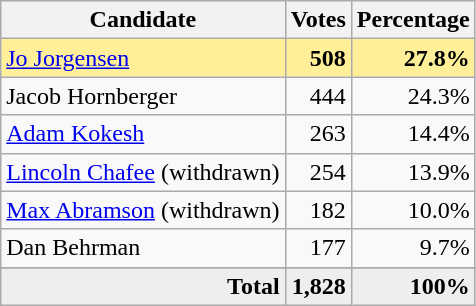<table class="wikitable" style="text-align:right;">
<tr>
<th>Candidate</th>
<th>Votes</th>
<th>Percentage</th>
</tr>
<tr style="background:#ffef99;">
<td style="text-align:left;"><a href='#'>Jo Jorgensen</a></td>
<td><strong>508</strong></td>
<td><strong>27.8%</strong></td>
</tr>
<tr>
<td style="text-align:left;">Jacob Hornberger</td>
<td>444</td>
<td>24.3%</td>
</tr>
<tr>
<td style="text-align:left;"><a href='#'>Adam Kokesh</a></td>
<td>263</td>
<td>14.4%</td>
</tr>
<tr>
<td style="text-align:left;"><a href='#'>Lincoln Chafee</a> (withdrawn)</td>
<td>254</td>
<td>13.9%</td>
</tr>
<tr>
<td style="text-align:left;"><a href='#'>Max Abramson</a> (withdrawn)</td>
<td>182</td>
<td>10.0%</td>
</tr>
<tr>
<td style="text-align:left;">Dan Behrman</td>
<td>177</td>
<td>9.7%</td>
</tr>
<tr>
</tr>
<tr style="background:#eee;">
<td style="margin-right:0.50px"><strong>Total</strong></td>
<td style="margin-right:0.50px"><strong>1,828</strong></td>
<td style="margin-right:0.50px"><strong>100%</strong></td>
</tr>
</table>
